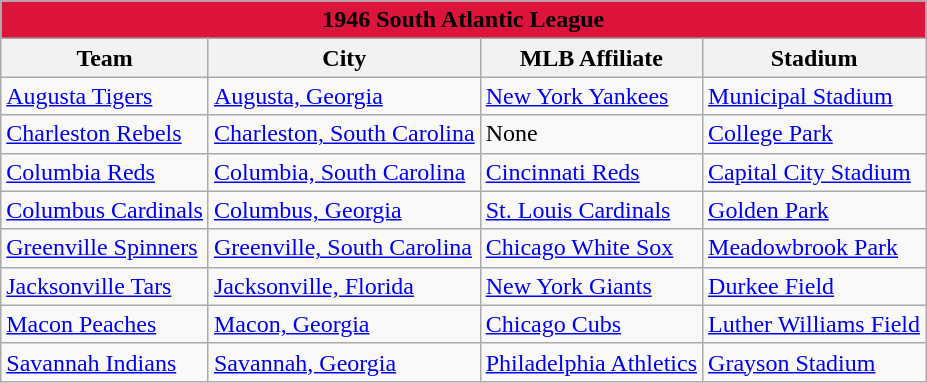<table class="wikitable" style="width:auto">
<tr>
<td bgcolor="#DC143C" align="center" colspan="7"><strong><span>1946 South Atlantic League</span></strong></td>
</tr>
<tr>
<th>Team</th>
<th>City</th>
<th>MLB Affiliate</th>
<th>Stadium</th>
</tr>
<tr>
<td><a href='#'>Augusta Tigers</a></td>
<td><a href='#'>Augusta, Georgia</a></td>
<td><a href='#'>New York Yankees</a></td>
<td><a href='#'>Municipal Stadium</a></td>
</tr>
<tr>
<td><a href='#'>Charleston Rebels</a></td>
<td><a href='#'>Charleston, South Carolina</a></td>
<td>None</td>
<td><a href='#'>College Park</a></td>
</tr>
<tr>
<td><a href='#'>Columbia Reds</a></td>
<td><a href='#'>Columbia, South Carolina</a></td>
<td><a href='#'>Cincinnati Reds</a></td>
<td><a href='#'>Capital City Stadium</a></td>
</tr>
<tr>
<td><a href='#'>Columbus Cardinals</a></td>
<td><a href='#'>Columbus, Georgia</a></td>
<td><a href='#'>St. Louis Cardinals</a></td>
<td><a href='#'>Golden Park</a></td>
</tr>
<tr>
<td><a href='#'>Greenville Spinners</a></td>
<td><a href='#'>Greenville, South Carolina</a></td>
<td><a href='#'>Chicago White Sox</a></td>
<td><a href='#'>Meadowbrook Park</a></td>
</tr>
<tr>
<td><a href='#'>Jacksonville Tars</a></td>
<td><a href='#'>Jacksonville, Florida</a></td>
<td><a href='#'>New York Giants</a></td>
<td><a href='#'>Durkee Field</a></td>
</tr>
<tr>
<td><a href='#'>Macon Peaches</a></td>
<td><a href='#'>Macon, Georgia</a></td>
<td><a href='#'>Chicago Cubs</a></td>
<td><a href='#'>Luther Williams Field</a></td>
</tr>
<tr>
<td><a href='#'>Savannah Indians</a></td>
<td><a href='#'>Savannah, Georgia</a></td>
<td><a href='#'>Philadelphia Athletics</a></td>
<td><a href='#'>Grayson Stadium</a></td>
</tr>
</table>
